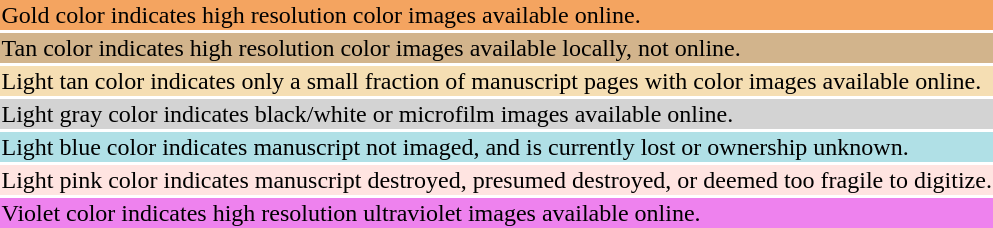<table style="background:transparent">
<tr>
<td bgcolor="sandybrown">Gold color indicates high resolution color images available online.</td>
</tr>
<tr>
<td bgcolor="tan">Tan color indicates high resolution color images available locally, not online.</td>
</tr>
<tr>
<td bgcolor="wheat">Light tan color indicates only a small fraction of manuscript pages with color images available online.</td>
</tr>
<tr>
<td bgcolor="lightgray">Light gray color indicates black/white or microfilm images available online.</td>
</tr>
<tr>
<td bgcolor="powderblue">Light blue color indicates manuscript not imaged, and is currently lost or ownership unknown.</td>
</tr>
<tr>
<td bgcolor="mistyrose">Light pink color indicates manuscript destroyed, presumed destroyed, or deemed too fragile to digitize.</td>
</tr>
<tr>
<td bgcolor="violet">Violet color indicates high resolution ultraviolet images available online.</td>
</tr>
</table>
